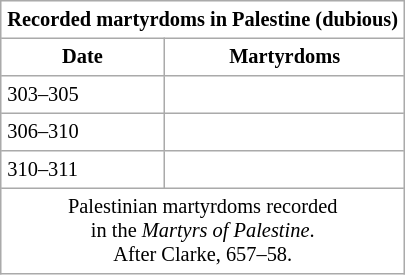<table border="2" cellpadding="4" cellspacing="0" style="float: right; margin-left: 2em; margin-right: 1em; margin: 0 1em 1em 0; border: 1px #aaa solid; border-collapse: collapse; font-size: 85%">
<tr>
<th colspan="2">Recorded martyrdoms in Palestine (dubious)</th>
</tr>
<tr>
<th>Date</th>
<th>Martyrdoms</th>
</tr>
<tr>
<td>303–305</td>
<td></td>
</tr>
<tr>
<td>306–310</td>
<td></td>
</tr>
<tr>
<td>310–311</td>
<td></td>
</tr>
<tr>
<td colspan = "4" align="center">Palestinian martyrdoms recorded<br> in the <em>Martyrs of Palestine</em>.<br>After Clarke, 657–58.</td>
</tr>
</table>
